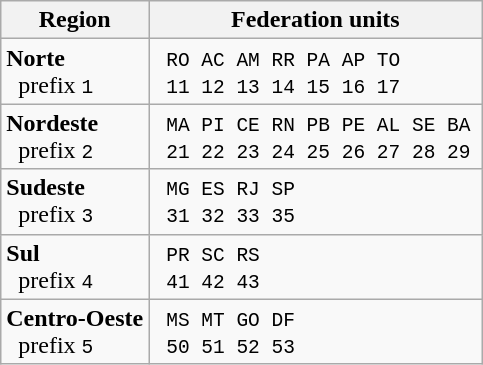<table class="wikitable">
<tr>
<th>Region</th>
<th>Federation units</th>
</tr>
<tr>
<td><strong>Norte</strong><br>  prefix <code>1</code></td>
<td>  <code>RO AC AM RR PA AP TO</code><br>  <code>11 12 13 14 15 16 17</code></td>
</tr>
<tr>
<td><strong>Nordeste</strong><br>  prefix <code>2</code></td>
<td>  <code>MA PI CE RN PB PE AL SE BA</code> <br>  <code>21 22 23 24 25 26 27 28 29</code></td>
</tr>
<tr>
<td><strong>Sudeste</strong><br>  prefix <code>3</code></td>
<td>  <code>MG ES RJ SP</code><br>  <code>31 32 33 35</code></td>
</tr>
<tr>
<td><strong>Sul</strong><br>  prefix <code>4</code></td>
<td>  <code>PR SC RS</code><br>  <code>41 42 43</code></td>
</tr>
<tr>
<td><strong>Centro-Oeste</strong><br>  prefix <code>5</code></td>
<td>  <code>MS MT GO DF</code><br>  <code>50 51 52 53</code></td>
</tr>
</table>
